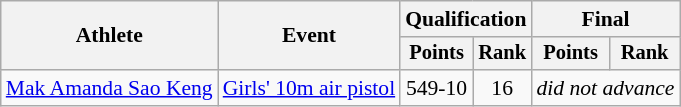<table class="wikitable" style="font-size:90%;">
<tr>
<th rowspan=2>Athlete</th>
<th rowspan=2>Event</th>
<th colspan=2>Qualification</th>
<th colspan=2>Final</th>
</tr>
<tr style="font-size:95%">
<th>Points</th>
<th>Rank</th>
<th>Points</th>
<th>Rank</th>
</tr>
<tr align=center>
<td align=left><a href='#'>Mak Amanda Sao Keng</a></td>
<td align=left><a href='#'>Girls' 10m air pistol</a></td>
<td>549-10</td>
<td>16</td>
<td colspan=2><em>did not advance</em></td>
</tr>
</table>
